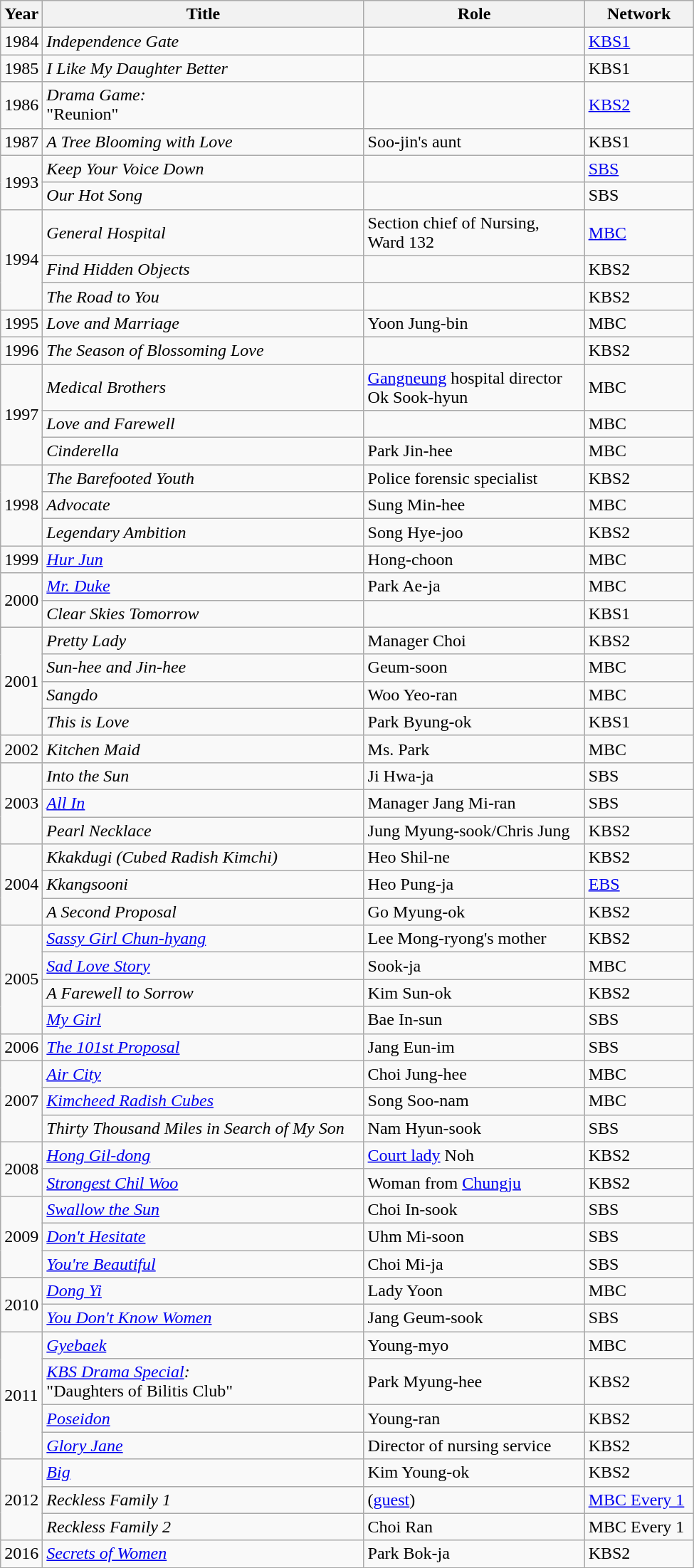<table class="wikitable" style="width:650px">
<tr>
<th width=10>Year</th>
<th>Title</th>
<th>Role</th>
<th>Network</th>
</tr>
<tr>
<td>1984</td>
<td><em>Independence Gate</em></td>
<td></td>
<td><a href='#'>KBS1</a></td>
</tr>
<tr>
<td>1985</td>
<td><em>I Like My Daughter Better</em></td>
<td></td>
<td>KBS1</td>
</tr>
<tr>
<td>1986</td>
<td><em>Drama Game:</em><br>"Reunion"</td>
<td></td>
<td><a href='#'>KBS2</a></td>
</tr>
<tr>
<td>1987</td>
<td><em>A Tree Blooming with Love</em></td>
<td>Soo-jin's aunt </td>
<td>KBS1</td>
</tr>
<tr>
<td rowspan=2>1993</td>
<td><em>Keep Your Voice Down</em></td>
<td></td>
<td><a href='#'>SBS</a></td>
</tr>
<tr>
<td><em>Our Hot Song</em></td>
<td></td>
<td>SBS</td>
</tr>
<tr>
<td rowspan=3>1994</td>
<td><em>General Hospital</em></td>
<td>Section chief of Nursing, <br> Ward 132</td>
<td><a href='#'>MBC</a></td>
</tr>
<tr>
<td><em>Find Hidden Objects</em></td>
<td></td>
<td>KBS2</td>
</tr>
<tr>
<td><em>The Road to You</em></td>
<td></td>
<td>KBS2</td>
</tr>
<tr>
<td>1995</td>
<td><em>Love and Marriage</em></td>
<td>Yoon Jung-bin</td>
<td>MBC</td>
</tr>
<tr>
<td>1996</td>
<td><em>The Season of Blossoming Love</em></td>
<td></td>
<td>KBS2</td>
</tr>
<tr>
<td rowspan=3>1997</td>
<td><em>Medical Brothers</em></td>
<td><a href='#'>Gangneung</a> hospital director <br> Ok Sook-hyun</td>
<td>MBC</td>
</tr>
<tr>
<td><em>Love and Farewell</em></td>
<td></td>
<td>MBC</td>
</tr>
<tr>
<td><em>Cinderella</em></td>
<td>Park Jin-hee</td>
<td>MBC</td>
</tr>
<tr>
<td rowspan=3>1998</td>
<td><em>The Barefooted Youth</em></td>
<td>Police forensic specialist</td>
<td>KBS2</td>
</tr>
<tr>
<td><em>Advocate</em></td>
<td>Sung Min-hee</td>
<td>MBC</td>
</tr>
<tr>
<td><em>Legendary Ambition</em></td>
<td>Song Hye-joo</td>
<td>KBS2</td>
</tr>
<tr>
<td>1999</td>
<td><em><a href='#'>Hur Jun</a></em></td>
<td>Hong-choon</td>
<td>MBC</td>
</tr>
<tr>
<td rowspan=2>2000</td>
<td><em><a href='#'>Mr. Duke</a></em></td>
<td>Park Ae-ja</td>
<td>MBC</td>
</tr>
<tr>
<td><em>Clear Skies Tomorrow</em></td>
<td></td>
<td>KBS1</td>
</tr>
<tr>
<td rowspan=4>2001</td>
<td><em>Pretty Lady</em></td>
<td>Manager Choi</td>
<td>KBS2</td>
</tr>
<tr>
<td><em>Sun-hee and Jin-hee</em></td>
<td>Geum-soon</td>
<td>MBC</td>
</tr>
<tr>
<td><em>Sangdo</em></td>
<td>Woo Yeo-ran</td>
<td>MBC</td>
</tr>
<tr>
<td><em>This is Love</em></td>
<td>Park Byung-ok</td>
<td>KBS1</td>
</tr>
<tr>
<td>2002</td>
<td><em>Kitchen Maid</em></td>
<td>Ms. Park</td>
<td>MBC</td>
</tr>
<tr>
<td rowspan=3>2003</td>
<td><em>Into the Sun</em></td>
<td>Ji Hwa-ja</td>
<td>SBS</td>
</tr>
<tr>
<td><em><a href='#'>All In</a></em></td>
<td>Manager Jang Mi-ran</td>
<td>SBS</td>
</tr>
<tr>
<td><em>Pearl Necklace</em></td>
<td>Jung Myung-sook/Chris Jung</td>
<td>KBS2</td>
</tr>
<tr>
<td rowspan=3>2004</td>
<td><em>Kkakdugi (Cubed Radish Kimchi)</em></td>
<td>Heo Shil-ne</td>
<td>KBS2</td>
</tr>
<tr>
<td><em>Kkangsooni</em></td>
<td>Heo Pung-ja</td>
<td><a href='#'>EBS</a></td>
</tr>
<tr>
<td><em>A Second Proposal</em></td>
<td>Go Myung-ok</td>
<td>KBS2</td>
</tr>
<tr>
<td rowspan=4>2005</td>
<td><em><a href='#'>Sassy Girl Chun-hyang</a></em></td>
<td>Lee Mong-ryong's mother</td>
<td>KBS2</td>
</tr>
<tr>
<td><em><a href='#'>Sad Love Story</a></em></td>
<td>Sook-ja</td>
<td>MBC</td>
</tr>
<tr>
<td><em>A Farewell to Sorrow</em></td>
<td>Kim Sun-ok</td>
<td>KBS2</td>
</tr>
<tr>
<td><em><a href='#'>My Girl</a></em></td>
<td>Bae In-sun</td>
<td>SBS</td>
</tr>
<tr>
<td>2006</td>
<td><em><a href='#'>The 101st Proposal</a></em></td>
<td>Jang Eun-im</td>
<td>SBS</td>
</tr>
<tr>
<td rowspan=3>2007</td>
<td><em><a href='#'>Air City</a></em></td>
<td>Choi Jung-hee</td>
<td>MBC</td>
</tr>
<tr>
<td><em><a href='#'>Kimcheed Radish Cubes</a></em></td>
<td>Song Soo-nam</td>
<td>MBC</td>
</tr>
<tr>
<td><em>Thirty Thousand Miles in Search of My Son</em></td>
<td>Nam Hyun-sook</td>
<td>SBS</td>
</tr>
<tr>
<td rowspan=2>2008</td>
<td><em><a href='#'>Hong Gil-dong</a></em></td>
<td><a href='#'>Court lady</a> Noh</td>
<td>KBS2</td>
</tr>
<tr>
<td><em><a href='#'>Strongest Chil Woo</a></em></td>
<td>Woman from <a href='#'>Chungju</a></td>
<td>KBS2</td>
</tr>
<tr>
<td rowspan=3>2009</td>
<td><em><a href='#'>Swallow the Sun</a></em></td>
<td>Choi In-sook</td>
<td>SBS</td>
</tr>
<tr>
<td><em><a href='#'>Don't Hesitate</a></em></td>
<td>Uhm Mi-soon</td>
<td>SBS</td>
</tr>
<tr>
<td><em><a href='#'>You're Beautiful</a></em></td>
<td>Choi Mi-ja</td>
<td>SBS</td>
</tr>
<tr>
<td rowspan=2>2010</td>
<td><em><a href='#'>Dong Yi</a></em></td>
<td>Lady Yoon</td>
<td>MBC</td>
</tr>
<tr>
<td><em><a href='#'>You Don't Know Women</a></em></td>
<td>Jang Geum-sook</td>
<td>SBS</td>
</tr>
<tr>
<td rowspan=4>2011</td>
<td><em><a href='#'>Gyebaek</a></em></td>
<td>Young-myo</td>
<td>MBC</td>
</tr>
<tr>
<td><em><a href='#'>KBS Drama Special</a>:</em><br>"Daughters of Bilitis Club"</td>
<td>Park Myung-hee</td>
<td>KBS2</td>
</tr>
<tr>
<td><em><a href='#'>Poseidon</a></em></td>
<td>Young-ran</td>
<td>KBS2</td>
</tr>
<tr>
<td><em><a href='#'>Glory Jane</a></em></td>
<td>Director of nursing service</td>
<td>KBS2</td>
</tr>
<tr>
<td rowspan=3>2012</td>
<td><em><a href='#'>Big</a></em></td>
<td>Kim Young-ok</td>
<td>KBS2</td>
</tr>
<tr>
<td><em>Reckless Family 1</em></td>
<td>(<a href='#'>guest</a>)</td>
<td><a href='#'>MBC Every 1</a></td>
</tr>
<tr>
<td><em>Reckless Family 2</em></td>
<td>Choi Ran</td>
<td>MBC Every 1</td>
</tr>
<tr>
<td>2016</td>
<td><em><a href='#'>Secrets of Women</a></em></td>
<td>Park Bok-ja</td>
<td>KBS2</td>
</tr>
</table>
